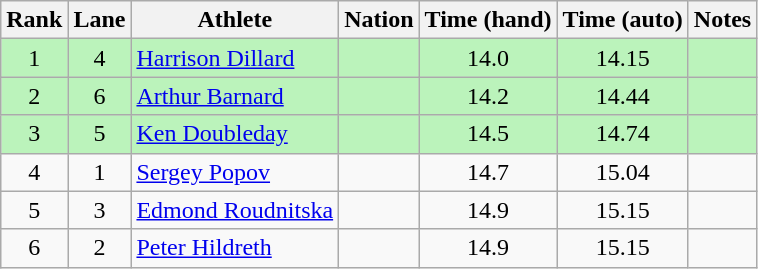<table class="wikitable sortable" style="text-align:center">
<tr>
<th>Rank</th>
<th>Lane</th>
<th>Athlete</th>
<th>Nation</th>
<th>Time (hand)</th>
<th>Time (auto)</th>
<th>Notes</th>
</tr>
<tr bgcolor=bbf3bb>
<td>1</td>
<td>4</td>
<td align=left><a href='#'>Harrison Dillard</a></td>
<td align=left></td>
<td>14.0</td>
<td>14.15</td>
<td></td>
</tr>
<tr bgcolor=bbf3bb>
<td>2</td>
<td>6</td>
<td align=left><a href='#'>Arthur Barnard</a></td>
<td align=left></td>
<td>14.2</td>
<td>14.44</td>
<td></td>
</tr>
<tr bgcolor=bbf3bb>
<td>3</td>
<td>5</td>
<td align=left><a href='#'>Ken Doubleday</a></td>
<td align=left></td>
<td>14.5</td>
<td>14.74</td>
<td></td>
</tr>
<tr>
<td>4</td>
<td>1</td>
<td align=left><a href='#'>Sergey Popov</a></td>
<td align=left></td>
<td>14.7</td>
<td>15.04</td>
<td></td>
</tr>
<tr>
<td>5</td>
<td>3</td>
<td align=left><a href='#'>Edmond Roudnitska</a></td>
<td align=left></td>
<td>14.9</td>
<td>15.15</td>
<td></td>
</tr>
<tr>
<td>6</td>
<td>2</td>
<td align=left><a href='#'>Peter Hildreth</a></td>
<td align=left></td>
<td>14.9</td>
<td>15.15</td>
<td></td>
</tr>
</table>
